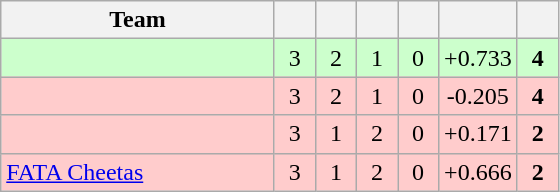<table class="wikitable" style="text-align:center">
<tr>
<th style="width:175px;">Team</th>
<th style="width:20px;"></th>
<th style="width:20px;"></th>
<th style="width:20px;"></th>
<th style="width:20px;"></th>
<th style="width:45px;"></th>
<th style="width:20px;"></th>
</tr>
<tr style="background:#ccffcc">
<td style="text-align:left"></td>
<td>3</td>
<td>2</td>
<td>1</td>
<td>0</td>
<td>+0.733</td>
<td><strong>4</strong></td>
</tr>
<tr style="background:#ffcccc">
<td style="text-align:left"></td>
<td>3</td>
<td>2</td>
<td>1</td>
<td>0</td>
<td>-0.205</td>
<td><strong>4</strong></td>
</tr>
<tr style="background:#ffcccc">
<td style="text-align:left"></td>
<td>3</td>
<td>1</td>
<td>2</td>
<td>0</td>
<td>+0.171</td>
<td><strong>2</strong></td>
</tr>
<tr style="background:#ffcccc">
<td style="text-align:left"><a href='#'>FATA Cheetas</a></td>
<td>3</td>
<td>1</td>
<td>2</td>
<td>0</td>
<td>+0.666</td>
<td><strong>2</strong></td>
</tr>
</table>
